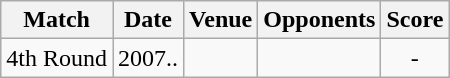<table class="wikitable" style="text-align:center;">
<tr>
<th>Match</th>
<th>Date</th>
<th>Venue</th>
<th>Opponents</th>
<th>Score</th>
</tr>
<tr>
<td>4th Round</td>
<td>2007..</td>
<td><a href='#'></a></td>
<td><a href='#'></a></td>
<td>-</td>
</tr>
</table>
